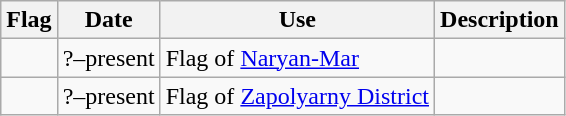<table class="wikitable">
<tr>
<th><strong>Flag</strong></th>
<th><strong>Date</strong></th>
<th>Use</th>
<th><strong>Description</strong></th>
</tr>
<tr>
<td></td>
<td>?–present</td>
<td>Flag of <a href='#'>Naryan-Mar</a></td>
<td></td>
</tr>
<tr>
<td></td>
<td>?–present</td>
<td>Flag of <a href='#'>Zapolyarny District</a></td>
<td></td>
</tr>
</table>
